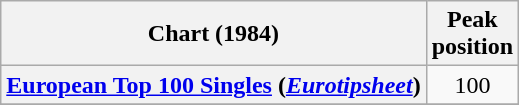<table class="wikitable plainrowheaders" style="text-align:center">
<tr>
<th scope="col">Chart (1984)</th>
<th scope="col">Peak<br>position</th>
</tr>
<tr>
<th scope="row"><a href='#'>European Top 100 Singles</a> (<em><a href='#'>Eurotipsheet</a></em>)</th>
<td>100</td>
</tr>
<tr>
</tr>
</table>
